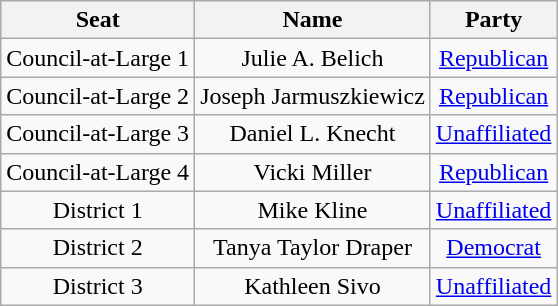<table class="wikitable" style="text-align:center">
<tr>
<th>Seat</th>
<th>Name</th>
<th>Party</th>
</tr>
<tr>
<td>Council-at-Large 1</td>
<td>Julie A. Belich</td>
<td><a href='#'>Republican</a></td>
</tr>
<tr>
<td>Council-at-Large 2</td>
<td>Joseph Jarmuszkiewicz</td>
<td><a href='#'>Republican</a></td>
</tr>
<tr>
<td>Council-at-Large 3</td>
<td>Daniel L. Knecht</td>
<td><a href='#'>Unaffiliated</a></td>
</tr>
<tr>
<td>Council-at-Large 4</td>
<td>Vicki Miller</td>
<td><a href='#'>Republican</a></td>
</tr>
<tr>
<td>District 1</td>
<td>Mike Kline</td>
<td><a href='#'>Unaffiliated</a></td>
</tr>
<tr>
<td>District 2</td>
<td>Tanya Taylor Draper</td>
<td><a href='#'>Democrat</a></td>
</tr>
<tr>
<td>District 3</td>
<td>Kathleen Sivo</td>
<td><a href='#'>Unaffiliated</a></td>
</tr>
</table>
